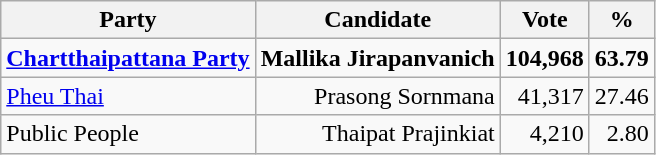<table class="wikitable" style="text-align:right">
<tr>
<th>Party</th>
<th>Candidate</th>
<th>Vote</th>
<th>%</th>
</tr>
<tr>
<td align="left"><strong><a href='#'>Chartthaipattana Party</a></strong></td>
<td><strong>Mallika Jirapanvanich</strong></td>
<td><strong>104,968</strong></td>
<td><strong>63.79</strong></td>
</tr>
<tr>
<td align="left"><a href='#'>Pheu Thai</a></td>
<td>Prasong Sornmana</td>
<td>41,317</td>
<td>27.46</td>
</tr>
<tr>
<td align="left">Public People</td>
<td>Thaipat Prajinkiat</td>
<td>4,210</td>
<td>2.80</td>
</tr>
</table>
